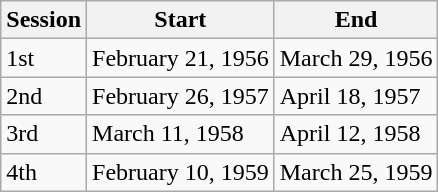<table class="wikitable">
<tr>
<th>Session</th>
<th>Start</th>
<th>End</th>
</tr>
<tr>
<td>1st</td>
<td>February 21, 1956</td>
<td>March 29, 1956</td>
</tr>
<tr>
<td>2nd</td>
<td>February 26, 1957</td>
<td>April 18, 1957</td>
</tr>
<tr>
<td>3rd</td>
<td>March 11, 1958</td>
<td>April 12, 1958</td>
</tr>
<tr>
<td>4th</td>
<td>February 10, 1959</td>
<td>March 25, 1959</td>
</tr>
</table>
